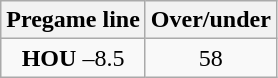<table class="wikitable">
<tr align="center">
<th style=>Pregame line</th>
<th style=>Over/under</th>
</tr>
<tr align="center">
<td><strong>HOU</strong> –8.5</td>
<td>58</td>
</tr>
</table>
